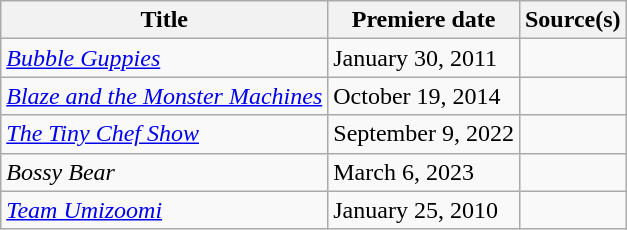<table class="wikitable sortable">
<tr>
<th>Title</th>
<th>Premiere date</th>
<th>Source(s)</th>
</tr>
<tr>
<td><em><a href='#'>Bubble Guppies</a></em></td>
<td>January 30, 2011</td>
<td></td>
</tr>
<tr>
<td><em><a href='#'>Blaze and the Monster Machines</a></em></td>
<td>October 19, 2014</td>
<td></td>
</tr>
<tr>
<td><em><a href='#'>The Tiny Chef Show</a></em></td>
<td>September 9, 2022</td>
<td></td>
</tr>
<tr>
<td><em>Bossy Bear</em></td>
<td>March 6, 2023</td>
<td></td>
</tr>
<tr>
<td><em><a href='#'>Team Umizoomi</a></em></td>
<td>January 25, 2010</td>
<td></td>
</tr>
</table>
